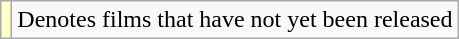<table class="wikitable">
<tr>
<td style="background:#ffc;"></td>
<td>Denotes films that have not yet been released</td>
</tr>
</table>
